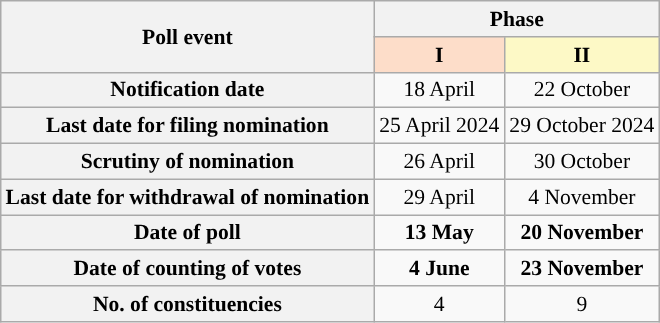<table class="wikitable" style="text-align:center;margin:auto;font-size:90%;">
<tr>
<th rowspan="2">Poll event</th>
<th colspan="2">Phase</th>
</tr>
<tr>
<th style="background: #fdddc9">I</th>
<th style="background: #fdf9c6">II</th>
</tr>
<tr>
<th style="text-align:center">Notification date</th>
<td>18 April</td>
<td>22 October</td>
</tr>
<tr>
<th style="text-align:center">Last date for filing nomination</th>
<td>25 April 2024</td>
<td>29 October 2024</td>
</tr>
<tr>
<th style="text-align:center">Scrutiny of nomination</th>
<td>26 April</td>
<td>30 October</td>
</tr>
<tr>
<th style="text-align:center">Last date for withdrawal of nomination</th>
<td>29 April</td>
<td>4 November</td>
</tr>
<tr>
<th style="text-align:center">Date of poll</th>
<td><strong>13 May </strong></td>
<td><strong>20 November</strong></td>
</tr>
<tr>
<th style="text-align:center">Date of counting of votes</th>
<td><strong>4 June</strong></td>
<td><strong>23 November</strong></td>
</tr>
<tr>
<th style="text-align:center">No. of constituencies</th>
<td>4</td>
<td>9</td>
</tr>
</table>
